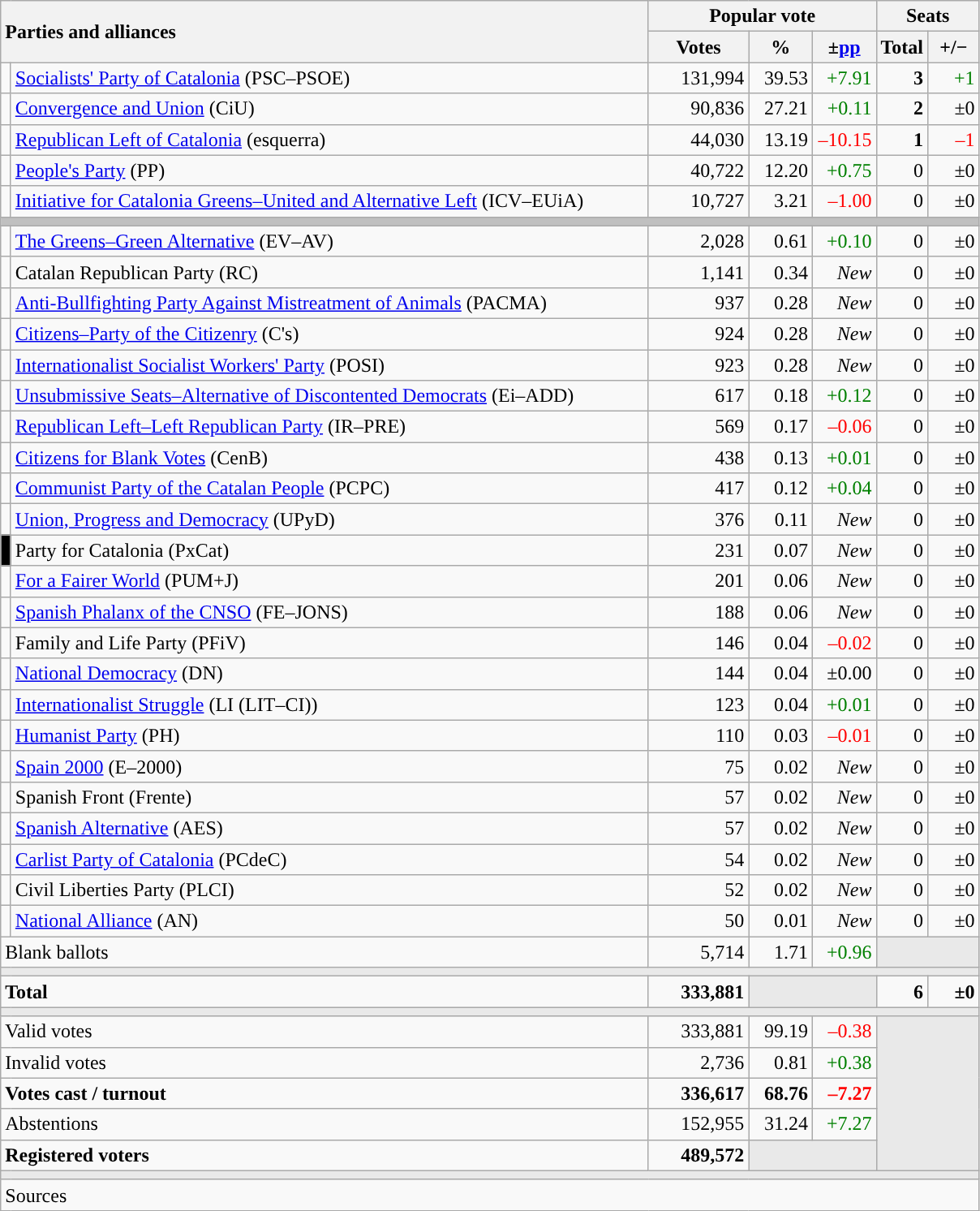<table class="wikitable" style="text-align:right;">
<tr>
<th style="text-align:left;" rowspan="2" colspan="2" width="525">Parties and alliances</th>
<th colspan="3">Popular vote</th>
<th colspan="2">Seats</th>
</tr>
<tr>
<th width="75">Votes</th>
<th width="45">%</th>
<th width="45">±<a href='#'>pp</a></th>
<th width="35">Total</th>
<th width="35">+/−</th>
</tr>
<tr>
<td width="1" style="color:inherit;background:"></td>
<td align="left"><a href='#'>Socialists' Party of Catalonia</a> (PSC–PSOE)</td>
<td>131,994</td>
<td>39.53</td>
<td style="color:green;">+7.91</td>
<td><strong>3</strong></td>
<td style="color:green;">+1</td>
</tr>
<tr>
<td style="color:inherit;background:"></td>
<td align="left"><a href='#'>Convergence and Union</a> (CiU)</td>
<td>90,836</td>
<td>27.21</td>
<td style="color:green;">+0.11</td>
<td><strong>2</strong></td>
<td>±0</td>
</tr>
<tr>
<td style="color:inherit;background:"></td>
<td align="left"><a href='#'>Republican Left of Catalonia</a> (esquerra)</td>
<td>44,030</td>
<td>13.19</td>
<td style="color:red;">–10.15</td>
<td><strong>1</strong></td>
<td style="color:red;">–1</td>
</tr>
<tr>
<td style="color:inherit;background:"></td>
<td align="left"><a href='#'>People's Party</a> (PP)</td>
<td>40,722</td>
<td>12.20</td>
<td style="color:green;">+0.75</td>
<td>0</td>
<td>±0</td>
</tr>
<tr>
<td style="color:inherit;background:"></td>
<td align="left"><a href='#'>Initiative for Catalonia Greens–United and Alternative Left</a> (ICV–EUiA)</td>
<td>10,727</td>
<td>3.21</td>
<td style="color:red;">–1.00</td>
<td>0</td>
<td>±0</td>
</tr>
<tr>
<td colspan="7" bgcolor="#C0C0C0"></td>
</tr>
<tr>
<td style="color:inherit;background:"></td>
<td align="left"><a href='#'>The Greens–Green Alternative</a> (EV–AV)</td>
<td>2,028</td>
<td>0.61</td>
<td style="color:green;">+0.10</td>
<td>0</td>
<td>±0</td>
</tr>
<tr>
<td style="color:inherit;background:"></td>
<td align="left">Catalan Republican Party (RC)</td>
<td>1,141</td>
<td>0.34</td>
<td><em>New</em></td>
<td>0</td>
<td>±0</td>
</tr>
<tr>
<td style="color:inherit;background:"></td>
<td align="left"><a href='#'>Anti-Bullfighting Party Against Mistreatment of Animals</a> (PACMA)</td>
<td>937</td>
<td>0.28</td>
<td><em>New</em></td>
<td>0</td>
<td>±0</td>
</tr>
<tr>
<td style="color:inherit;background:"></td>
<td align="left"><a href='#'>Citizens–Party of the Citizenry</a> (C's)</td>
<td>924</td>
<td>0.28</td>
<td><em>New</em></td>
<td>0</td>
<td>±0</td>
</tr>
<tr>
<td style="color:inherit;background:"></td>
<td align="left"><a href='#'>Internationalist Socialist Workers' Party</a> (POSI)</td>
<td>923</td>
<td>0.28</td>
<td><em>New</em></td>
<td>0</td>
<td>±0</td>
</tr>
<tr>
<td style="color:inherit;background:"></td>
<td align="left"><a href='#'>Unsubmissive Seats–Alternative of Discontented Democrats</a> (Ei–ADD)</td>
<td>617</td>
<td>0.18</td>
<td style="color:green;">+0.12</td>
<td>0</td>
<td>±0</td>
</tr>
<tr>
<td style="color:inherit;background:"></td>
<td align="left"><a href='#'>Republican Left–Left Republican Party</a> (IR–PRE)</td>
<td>569</td>
<td>0.17</td>
<td style="color:red;">–0.06</td>
<td>0</td>
<td>±0</td>
</tr>
<tr>
<td style="color:inherit;background:"></td>
<td align="left"><a href='#'>Citizens for Blank Votes</a> (CenB)</td>
<td>438</td>
<td>0.13</td>
<td style="color:green;">+0.01</td>
<td>0</td>
<td>±0</td>
</tr>
<tr>
<td style="color:inherit;background:"></td>
<td align="left"><a href='#'>Communist Party of the Catalan People</a> (PCPC)</td>
<td>417</td>
<td>0.12</td>
<td style="color:green;">+0.04</td>
<td>0</td>
<td>±0</td>
</tr>
<tr>
<td style="color:inherit;background:"></td>
<td align="left"><a href='#'>Union, Progress and Democracy</a> (UPyD)</td>
<td>376</td>
<td>0.11</td>
<td><em>New</em></td>
<td>0</td>
<td>±0</td>
</tr>
<tr>
<td bgcolor="black"></td>
<td align="left">Party for Catalonia (PxCat)</td>
<td>231</td>
<td>0.07</td>
<td><em>New</em></td>
<td>0</td>
<td>±0</td>
</tr>
<tr>
<td style="color:inherit;background:"></td>
<td align="left"><a href='#'>For a Fairer World</a> (PUM+J)</td>
<td>201</td>
<td>0.06</td>
<td><em>New</em></td>
<td>0</td>
<td>±0</td>
</tr>
<tr>
<td style="color:inherit;background:"></td>
<td align="left"><a href='#'>Spanish Phalanx of the CNSO</a> (FE–JONS)</td>
<td>188</td>
<td>0.06</td>
<td><em>New</em></td>
<td>0</td>
<td>±0</td>
</tr>
<tr>
<td style="color:inherit;background:"></td>
<td align="left">Family and Life Party (PFiV)</td>
<td>146</td>
<td>0.04</td>
<td style="color:red;">–0.02</td>
<td>0</td>
<td>±0</td>
</tr>
<tr>
<td style="color:inherit;background:"></td>
<td align="left"><a href='#'>National Democracy</a> (DN)</td>
<td>144</td>
<td>0.04</td>
<td>±0.00</td>
<td>0</td>
<td>±0</td>
</tr>
<tr>
<td style="color:inherit;background:"></td>
<td align="left"><a href='#'>Internationalist Struggle</a> (LI (LIT–CI))</td>
<td>123</td>
<td>0.04</td>
<td style="color:green;">+0.01</td>
<td>0</td>
<td>±0</td>
</tr>
<tr>
<td style="color:inherit;background:"></td>
<td align="left"><a href='#'>Humanist Party</a> (PH)</td>
<td>110</td>
<td>0.03</td>
<td style="color:red;">–0.01</td>
<td>0</td>
<td>±0</td>
</tr>
<tr>
<td style="color:inherit;background:"></td>
<td align="left"><a href='#'>Spain 2000</a> (E–2000)</td>
<td>75</td>
<td>0.02</td>
<td><em>New</em></td>
<td>0</td>
<td>±0</td>
</tr>
<tr>
<td style="color:inherit;background:"></td>
<td align="left">Spanish Front (Frente)</td>
<td>57</td>
<td>0.02</td>
<td><em>New</em></td>
<td>0</td>
<td>±0</td>
</tr>
<tr>
<td style="color:inherit;background:"></td>
<td align="left"><a href='#'>Spanish Alternative</a> (AES)</td>
<td>57</td>
<td>0.02</td>
<td><em>New</em></td>
<td>0</td>
<td>±0</td>
</tr>
<tr>
<td style="color:inherit;background:"></td>
<td align="left"><a href='#'>Carlist Party of Catalonia</a> (PCdeC)</td>
<td>54</td>
<td>0.02</td>
<td><em>New</em></td>
<td>0</td>
<td>±0</td>
</tr>
<tr>
<td style="color:inherit;background:"></td>
<td align="left">Civil Liberties Party (PLCI)</td>
<td>52</td>
<td>0.02</td>
<td><em>New</em></td>
<td>0</td>
<td>±0</td>
</tr>
<tr>
<td style="color:inherit;background:"></td>
<td align="left"><a href='#'>National Alliance</a> (AN)</td>
<td>50</td>
<td>0.01</td>
<td><em>New</em></td>
<td>0</td>
<td>±0</td>
</tr>
<tr>
<td align="left" colspan="2">Blank ballots</td>
<td>5,714</td>
<td>1.71</td>
<td style="color:green;">+0.96</td>
<td bgcolor="#E9E9E9" colspan="2"></td>
</tr>
<tr>
<td colspan="7" bgcolor="#E9E9E9"></td>
</tr>
<tr style="font-weight:bold;">
<td align="left" colspan="2">Total</td>
<td>333,881</td>
<td bgcolor="#E9E9E9" colspan="2"></td>
<td>6</td>
<td>±0</td>
</tr>
<tr>
<td colspan="7" bgcolor="#E9E9E9"></td>
</tr>
<tr>
<td align="left" colspan="2">Valid votes</td>
<td>333,881</td>
<td>99.19</td>
<td style="color:red;">–0.38</td>
<td bgcolor="#E9E9E9" colspan="2" rowspan="5"></td>
</tr>
<tr>
<td align="left" colspan="2">Invalid votes</td>
<td>2,736</td>
<td>0.81</td>
<td style="color:green;">+0.38</td>
</tr>
<tr style="font-weight:bold;">
<td align="left" colspan="2">Votes cast / turnout</td>
<td>336,617</td>
<td>68.76</td>
<td style="color:red;">–7.27</td>
</tr>
<tr>
<td align="left" colspan="2">Abstentions</td>
<td>152,955</td>
<td>31.24</td>
<td style="color:green;">+7.27</td>
</tr>
<tr style="font-weight:bold;">
<td align="left" colspan="2">Registered voters</td>
<td>489,572</td>
<td bgcolor="#E9E9E9" colspan="2"></td>
</tr>
<tr>
<td colspan="7" bgcolor="#E9E9E9"></td>
</tr>
<tr>
<td align="left" colspan="7">Sources</td>
</tr>
</table>
